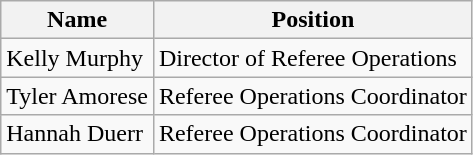<table class="wikitable">
<tr>
<th>Name</th>
<th>Position</th>
</tr>
<tr>
<td> Kelly Murphy</td>
<td>Director of Referee Operations</td>
</tr>
<tr>
<td> Tyler Amorese</td>
<td>Referee Operations Coordinator</td>
</tr>
<tr>
<td> Hannah Duerr</td>
<td>Referee Operations Coordinator</td>
</tr>
</table>
